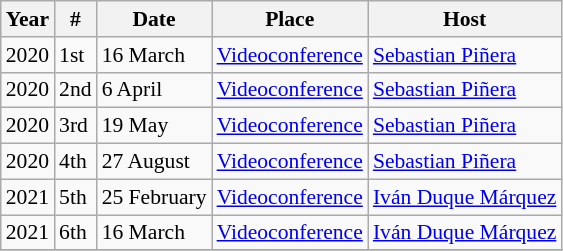<table class="wikitable" style="font-size: 90%;">
<tr>
<th>Year</th>
<th>#</th>
<th>Date</th>
<th>Place</th>
<th>Host</th>
</tr>
<tr>
<td>2020</td>
<td>1st</td>
<td>16 March</td>
<td><a href='#'>Videoconference</a></td>
<td><a href='#'>Sebastian Piñera</a></td>
</tr>
<tr>
<td>2020</td>
<td>2nd</td>
<td>6 April</td>
<td><a href='#'>Videoconference</a></td>
<td><a href='#'>Sebastian Piñera</a></td>
</tr>
<tr>
<td>2020</td>
<td>3rd</td>
<td>19 May</td>
<td><a href='#'>Videoconference</a></td>
<td><a href='#'>Sebastian Piñera</a></td>
</tr>
<tr>
<td>2020</td>
<td>4th</td>
<td>27 August</td>
<td><a href='#'>Videoconference</a></td>
<td><a href='#'>Sebastian Piñera</a></td>
</tr>
<tr>
<td>2021</td>
<td>5th</td>
<td>25 February</td>
<td><a href='#'>Videoconference</a></td>
<td><a href='#'>Iván Duque Márquez</a></td>
</tr>
<tr>
<td>2021</td>
<td>6th</td>
<td>16 March</td>
<td><a href='#'>Videoconference</a></td>
<td><a href='#'>Iván Duque Márquez</a></td>
</tr>
<tr>
</tr>
</table>
